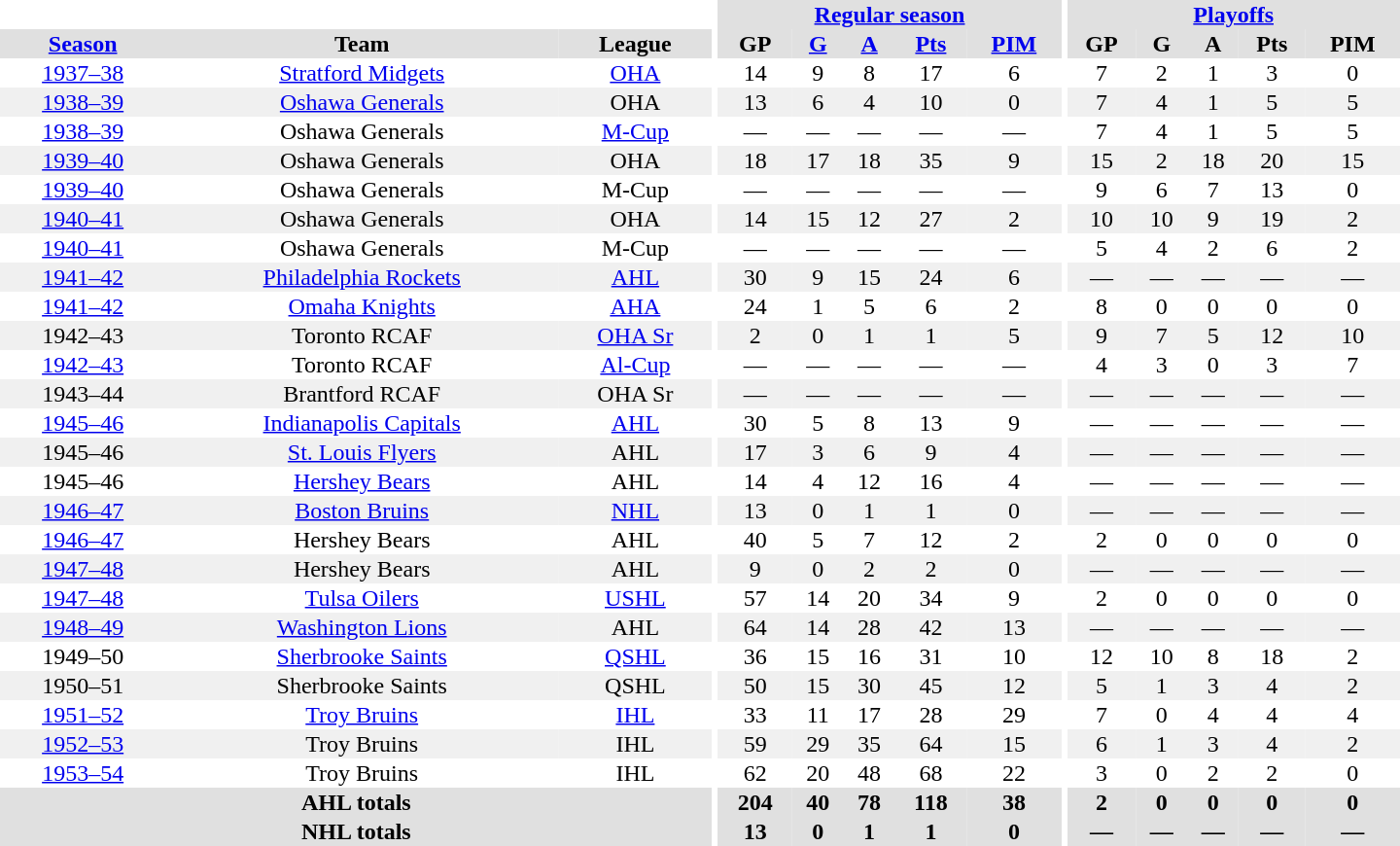<table border="0" cellpadding="1" cellspacing="0" style="text-align:center; width:60em">
<tr bgcolor="#e0e0e0">
<th colspan="3" bgcolor="#ffffff"></th>
<th rowspan="100" bgcolor="#ffffff"></th>
<th colspan="5"><a href='#'>Regular season</a></th>
<th rowspan="100" bgcolor="#ffffff"></th>
<th colspan="5"><a href='#'>Playoffs</a></th>
</tr>
<tr bgcolor="#e0e0e0">
<th><a href='#'>Season</a></th>
<th>Team</th>
<th>League</th>
<th>GP</th>
<th><a href='#'>G</a></th>
<th><a href='#'>A</a></th>
<th><a href='#'>Pts</a></th>
<th><a href='#'>PIM</a></th>
<th>GP</th>
<th>G</th>
<th>A</th>
<th>Pts</th>
<th>PIM</th>
</tr>
<tr>
<td><a href='#'>1937–38</a></td>
<td><a href='#'>Stratford Midgets</a></td>
<td><a href='#'>OHA</a></td>
<td>14</td>
<td>9</td>
<td>8</td>
<td>17</td>
<td>6</td>
<td>7</td>
<td>2</td>
<td>1</td>
<td>3</td>
<td>0</td>
</tr>
<tr bgcolor="#f0f0f0">
<td><a href='#'>1938–39</a></td>
<td><a href='#'>Oshawa Generals</a></td>
<td>OHA</td>
<td>13</td>
<td>6</td>
<td>4</td>
<td>10</td>
<td>0</td>
<td>7</td>
<td>4</td>
<td>1</td>
<td>5</td>
<td>5</td>
</tr>
<tr>
<td><a href='#'>1938–39</a></td>
<td>Oshawa Generals</td>
<td><a href='#'>M-Cup</a></td>
<td>—</td>
<td>—</td>
<td>—</td>
<td>—</td>
<td>—</td>
<td>7</td>
<td>4</td>
<td>1</td>
<td>5</td>
<td>5</td>
</tr>
<tr bgcolor="#f0f0f0">
<td><a href='#'>1939–40</a></td>
<td>Oshawa Generals</td>
<td>OHA</td>
<td>18</td>
<td>17</td>
<td>18</td>
<td>35</td>
<td>9</td>
<td>15</td>
<td>2</td>
<td>18</td>
<td>20</td>
<td>15</td>
</tr>
<tr>
<td><a href='#'>1939–40</a></td>
<td>Oshawa Generals</td>
<td>M-Cup</td>
<td>—</td>
<td>—</td>
<td>—</td>
<td>—</td>
<td>—</td>
<td>9</td>
<td>6</td>
<td>7</td>
<td>13</td>
<td>0</td>
</tr>
<tr bgcolor="#f0f0f0">
<td><a href='#'>1940–41</a></td>
<td>Oshawa Generals</td>
<td>OHA</td>
<td>14</td>
<td>15</td>
<td>12</td>
<td>27</td>
<td>2</td>
<td>10</td>
<td>10</td>
<td>9</td>
<td>19</td>
<td>2</td>
</tr>
<tr>
<td><a href='#'>1940–41</a></td>
<td>Oshawa Generals</td>
<td>M-Cup</td>
<td>—</td>
<td>—</td>
<td>—</td>
<td>—</td>
<td>—</td>
<td>5</td>
<td>4</td>
<td>2</td>
<td>6</td>
<td>2</td>
</tr>
<tr bgcolor="#f0f0f0">
<td><a href='#'>1941–42</a></td>
<td><a href='#'>Philadelphia Rockets</a></td>
<td><a href='#'>AHL</a></td>
<td>30</td>
<td>9</td>
<td>15</td>
<td>24</td>
<td>6</td>
<td>—</td>
<td>—</td>
<td>—</td>
<td>—</td>
<td>—</td>
</tr>
<tr>
<td><a href='#'>1941–42</a></td>
<td><a href='#'>Omaha Knights</a></td>
<td><a href='#'>AHA</a></td>
<td>24</td>
<td>1</td>
<td>5</td>
<td>6</td>
<td>2</td>
<td>8</td>
<td>0</td>
<td>0</td>
<td>0</td>
<td>0</td>
</tr>
<tr bgcolor="#f0f0f0">
<td>1942–43</td>
<td>Toronto RCAF</td>
<td><a href='#'>OHA Sr</a></td>
<td>2</td>
<td>0</td>
<td>1</td>
<td>1</td>
<td>5</td>
<td>9</td>
<td>7</td>
<td>5</td>
<td>12</td>
<td>10</td>
</tr>
<tr>
<td><a href='#'>1942–43</a></td>
<td>Toronto RCAF</td>
<td><a href='#'>Al-Cup</a></td>
<td>—</td>
<td>—</td>
<td>—</td>
<td>—</td>
<td>—</td>
<td>4</td>
<td>3</td>
<td>0</td>
<td>3</td>
<td>7</td>
</tr>
<tr bgcolor="#f0f0f0">
<td>1943–44</td>
<td>Brantford RCAF</td>
<td>OHA Sr</td>
<td>—</td>
<td>—</td>
<td>—</td>
<td>—</td>
<td>—</td>
<td>—</td>
<td>—</td>
<td>—</td>
<td>—</td>
<td>—</td>
</tr>
<tr>
<td><a href='#'>1945–46</a></td>
<td><a href='#'>Indianapolis Capitals</a></td>
<td><a href='#'>AHL</a></td>
<td>30</td>
<td>5</td>
<td>8</td>
<td>13</td>
<td>9</td>
<td>—</td>
<td>—</td>
<td>—</td>
<td>—</td>
<td>—</td>
</tr>
<tr bgcolor="#f0f0f0">
<td>1945–46</td>
<td><a href='#'>St. Louis Flyers</a></td>
<td>AHL</td>
<td>17</td>
<td>3</td>
<td>6</td>
<td>9</td>
<td>4</td>
<td>—</td>
<td>—</td>
<td>—</td>
<td>—</td>
<td>—</td>
</tr>
<tr>
<td>1945–46</td>
<td><a href='#'>Hershey Bears</a></td>
<td>AHL</td>
<td>14</td>
<td>4</td>
<td>12</td>
<td>16</td>
<td>4</td>
<td>—</td>
<td>—</td>
<td>—</td>
<td>—</td>
<td>—</td>
</tr>
<tr bgcolor="#f0f0f0">
<td><a href='#'>1946–47</a></td>
<td><a href='#'>Boston Bruins</a></td>
<td><a href='#'>NHL</a></td>
<td>13</td>
<td>0</td>
<td>1</td>
<td>1</td>
<td>0</td>
<td>—</td>
<td>—</td>
<td>—</td>
<td>—</td>
<td>—</td>
</tr>
<tr>
<td><a href='#'>1946–47</a></td>
<td>Hershey Bears</td>
<td>AHL</td>
<td>40</td>
<td>5</td>
<td>7</td>
<td>12</td>
<td>2</td>
<td>2</td>
<td>0</td>
<td>0</td>
<td>0</td>
<td>0</td>
</tr>
<tr bgcolor="#f0f0f0">
<td><a href='#'>1947–48</a></td>
<td>Hershey Bears</td>
<td>AHL</td>
<td>9</td>
<td>0</td>
<td>2</td>
<td>2</td>
<td>0</td>
<td>—</td>
<td>—</td>
<td>—</td>
<td>—</td>
<td>—</td>
</tr>
<tr>
<td><a href='#'>1947–48</a></td>
<td><a href='#'>Tulsa Oilers</a></td>
<td><a href='#'>USHL</a></td>
<td>57</td>
<td>14</td>
<td>20</td>
<td>34</td>
<td>9</td>
<td>2</td>
<td>0</td>
<td>0</td>
<td>0</td>
<td>0</td>
</tr>
<tr bgcolor="#f0f0f0">
<td><a href='#'>1948–49</a></td>
<td><a href='#'>Washington Lions</a></td>
<td>AHL</td>
<td>64</td>
<td>14</td>
<td>28</td>
<td>42</td>
<td>13</td>
<td>—</td>
<td>—</td>
<td>—</td>
<td>—</td>
<td>—</td>
</tr>
<tr>
<td>1949–50</td>
<td><a href='#'>Sherbrooke Saints</a></td>
<td><a href='#'>QSHL</a></td>
<td>36</td>
<td>15</td>
<td>16</td>
<td>31</td>
<td>10</td>
<td>12</td>
<td>10</td>
<td>8</td>
<td>18</td>
<td>2</td>
</tr>
<tr bgcolor="#f0f0f0">
<td>1950–51</td>
<td>Sherbrooke Saints</td>
<td>QSHL</td>
<td>50</td>
<td>15</td>
<td>30</td>
<td>45</td>
<td>12</td>
<td>5</td>
<td>1</td>
<td>3</td>
<td>4</td>
<td>2</td>
</tr>
<tr>
<td><a href='#'>1951–52</a></td>
<td><a href='#'>Troy Bruins</a></td>
<td><a href='#'>IHL</a></td>
<td>33</td>
<td>11</td>
<td>17</td>
<td>28</td>
<td>29</td>
<td>7</td>
<td>0</td>
<td>4</td>
<td>4</td>
<td>4</td>
</tr>
<tr bgcolor="#f0f0f0">
<td><a href='#'>1952–53</a></td>
<td>Troy Bruins</td>
<td>IHL</td>
<td>59</td>
<td>29</td>
<td>35</td>
<td>64</td>
<td>15</td>
<td>6</td>
<td>1</td>
<td>3</td>
<td>4</td>
<td>2</td>
</tr>
<tr>
<td><a href='#'>1953–54</a></td>
<td>Troy Bruins</td>
<td>IHL</td>
<td>62</td>
<td>20</td>
<td>48</td>
<td>68</td>
<td>22</td>
<td>3</td>
<td>0</td>
<td>2</td>
<td>2</td>
<td>0</td>
</tr>
<tr bgcolor="#e0e0e0">
<th colspan="3">AHL totals</th>
<th>204</th>
<th>40</th>
<th>78</th>
<th>118</th>
<th>38</th>
<th>2</th>
<th>0</th>
<th>0</th>
<th>0</th>
<th>0</th>
</tr>
<tr bgcolor="#e0e0e0">
<th colspan="3">NHL totals</th>
<th>13</th>
<th>0</th>
<th>1</th>
<th>1</th>
<th>0</th>
<th>—</th>
<th>—</th>
<th>—</th>
<th>—</th>
<th>—</th>
</tr>
</table>
